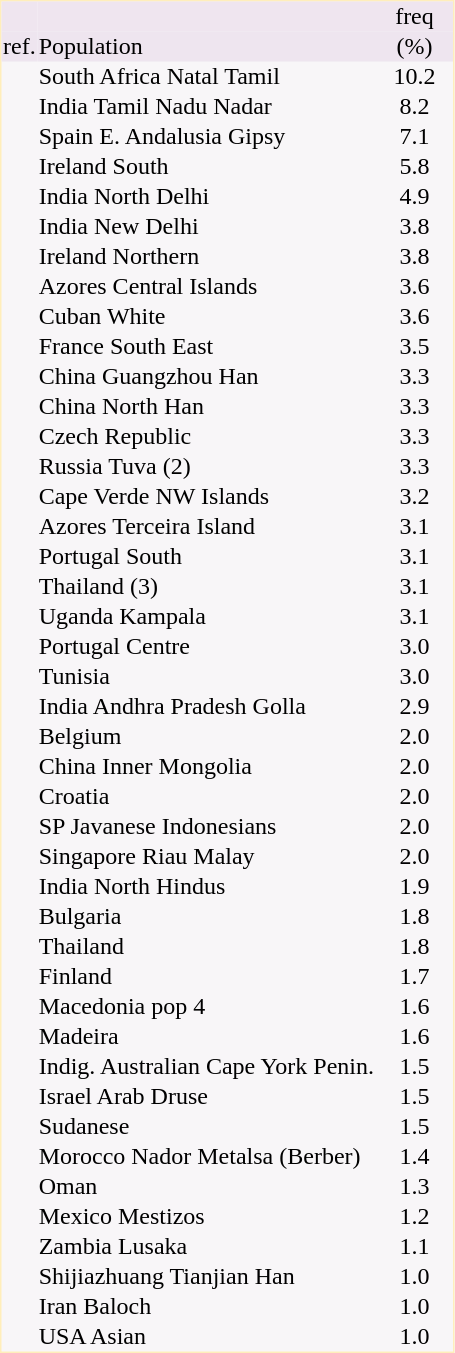<table border="0" cellspacing="0" cellpadding="1" align="left" style="text-align:center; margin-right: 3em;  border:1px #ffeebb solid; background:#f8f6f8; ">
<tr style="background:#efe5ef">
<td></td>
<td></td>
<td>freq</td>
</tr>
<tr style="background:#eee5ef">
<td>ref.</td>
<td align="left">Population</td>
<td style="width:50px">(%)</td>
</tr>
<tr>
<td></td>
<td align="left">South Africa Natal Tamil</td>
<td>10.2</td>
</tr>
<tr>
<td></td>
<td align="left">India Tamil Nadu Nadar</td>
<td>8.2</td>
</tr>
<tr>
<td></td>
<td align="left">Spain E. Andalusia Gipsy</td>
<td>7.1</td>
</tr>
<tr>
<td></td>
<td align="left">Ireland South</td>
<td>5.8</td>
</tr>
<tr>
<td></td>
<td align="left">India North Delhi</td>
<td>4.9</td>
</tr>
<tr>
<td></td>
<td align="left">India New Delhi</td>
<td>3.8</td>
</tr>
<tr>
<td></td>
<td align="left">Ireland Northern</td>
<td>3.8</td>
</tr>
<tr>
<td></td>
<td align="left">Azores Central Islands</td>
<td>3.6</td>
</tr>
<tr>
<td></td>
<td align="left">Cuban White</td>
<td>3.6</td>
</tr>
<tr>
<td></td>
<td align="left">France South East</td>
<td>3.5</td>
</tr>
<tr>
<td></td>
<td align="left">China Guangzhou Han</td>
<td>3.3</td>
</tr>
<tr>
<td></td>
<td align="left">China North Han</td>
<td>3.3</td>
</tr>
<tr>
<td></td>
<td align="left">Czech Republic</td>
<td>3.3</td>
</tr>
<tr>
<td></td>
<td align="left">Russia Tuva (2)</td>
<td>3.3</td>
</tr>
<tr>
<td></td>
<td align="left">Cape Verde NW Islands</td>
<td>3.2</td>
</tr>
<tr>
<td></td>
<td align="left">Azores Terceira Island</td>
<td>3.1</td>
</tr>
<tr>
<td></td>
<td align="left">Portugal South</td>
<td>3.1</td>
</tr>
<tr>
<td></td>
<td align="left">Thailand (3)</td>
<td>3.1</td>
</tr>
<tr>
<td></td>
<td align="left">Uganda Kampala</td>
<td>3.1</td>
</tr>
<tr>
<td></td>
<td align="left">Portugal Centre</td>
<td>3.0</td>
</tr>
<tr>
<td></td>
<td align="left">Tunisia</td>
<td>3.0</td>
</tr>
<tr>
<td></td>
<td align="left">India Andhra Pradesh Golla</td>
<td>2.9</td>
</tr>
<tr>
<td></td>
<td align="left">Belgium</td>
<td>2.0</td>
</tr>
<tr>
<td></td>
<td align="left">China Inner Mongolia</td>
<td>2.0</td>
</tr>
<tr>
<td></td>
<td align="left">Croatia</td>
<td>2.0</td>
</tr>
<tr>
<td></td>
<td align="left">SP Javanese Indonesians</td>
<td>2.0</td>
</tr>
<tr>
<td></td>
<td align="left">Singapore Riau Malay</td>
<td>2.0</td>
</tr>
<tr>
<td></td>
<td align="left">India North Hindus</td>
<td>1.9</td>
</tr>
<tr>
<td></td>
<td align="left">Bulgaria</td>
<td>1.8</td>
</tr>
<tr>
<td></td>
<td align="left">Thailand</td>
<td>1.8</td>
</tr>
<tr>
<td></td>
<td align="left">Finland</td>
<td>1.7</td>
</tr>
<tr>
<td></td>
<td align="left">Macedonia pop 4</td>
<td>1.6</td>
</tr>
<tr>
<td></td>
<td align="left">Madeira</td>
<td>1.6</td>
</tr>
<tr>
<td></td>
<td align="left">Indig. Australian Cape York Penin.</td>
<td>1.5</td>
</tr>
<tr>
<td></td>
<td align="left">Israel Arab Druse</td>
<td>1.5</td>
</tr>
<tr>
<td></td>
<td align="left">Sudanese</td>
<td>1.5</td>
</tr>
<tr>
<td></td>
<td align="left">Morocco Nador Metalsa (Berber)</td>
<td>1.4</td>
</tr>
<tr>
<td></td>
<td align="left">Oman</td>
<td>1.3</td>
</tr>
<tr>
<td></td>
<td align="left">Mexico Mestizos</td>
<td>1.2</td>
</tr>
<tr>
<td></td>
<td align="left">Zambia Lusaka</td>
<td>1.1</td>
</tr>
<tr>
<td></td>
<td align="left">Shijiazhuang Tianjian Han</td>
<td>1.0</td>
</tr>
<tr>
<td></td>
<td align="left">Iran Baloch</td>
<td>1.0</td>
</tr>
<tr>
<td></td>
<td align="left">USA Asian</td>
<td>1.0</td>
</tr>
</table>
